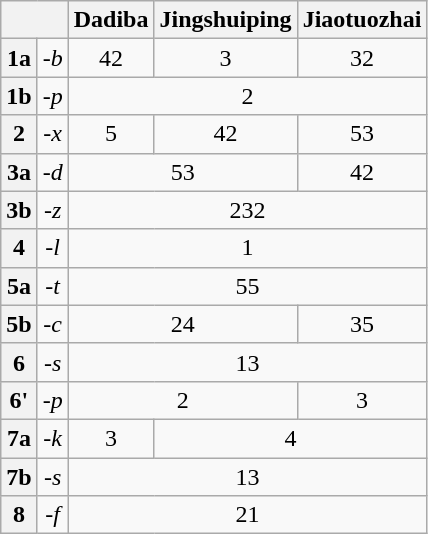<table class=wikitable>
<tr>
<th colspan=2>        </th>
<th>Dadiba</th>
<th>Jingshuiping</th>
<th>Jiaotuozhai</th>
</tr>
<tr align=center>
<th>1a</th>
<td><em>-b</em></td>
<td> 42</td>
<td> 3</td>
<td> 32</td>
</tr>
<tr align=center>
<th>1b</th>
<td><em>-p</em></td>
<td colspan=3> 2</td>
</tr>
<tr align=center>
<th>2</th>
<td><em>-x</em></td>
<td> 5</td>
<td> 42</td>
<td> 53</td>
</tr>
<tr align=center>
<th>3a</th>
<td><em>-d</em></td>
<td colspan=2> 53</td>
<td> 42</td>
</tr>
<tr align=center>
<th>3b</th>
<td><em>-z</em></td>
<td colspan=3> 232</td>
</tr>
<tr align=center>
<th>4</th>
<td><em>-l</em></td>
<td colspan=3> 1</td>
</tr>
<tr align=center>
<th>5a</th>
<td><em>-t</em></td>
<td colspan=3> 55</td>
</tr>
<tr align=center>
<th>5b</th>
<td><em>-c</em></td>
<td colspan=2> 24</td>
<td> 35</td>
</tr>
<tr align=center>
<th>6</th>
<td><em>-s</em></td>
<td colspan=3> 13</td>
</tr>
<tr align=center>
<th>6'</th>
<td><em>-p</em></td>
<td colspan=2> 2</td>
<td> 3</td>
</tr>
<tr align=center>
<th>7a</th>
<td><em>-k</em></td>
<td> 3</td>
<td colspan=2> 4</td>
</tr>
<tr align=center>
<th>7b</th>
<td><em>-s</em></td>
<td colspan=3> 13</td>
</tr>
<tr align=center>
<th>8</th>
<td><em>-f</em></td>
<td colspan=3> 21</td>
</tr>
</table>
